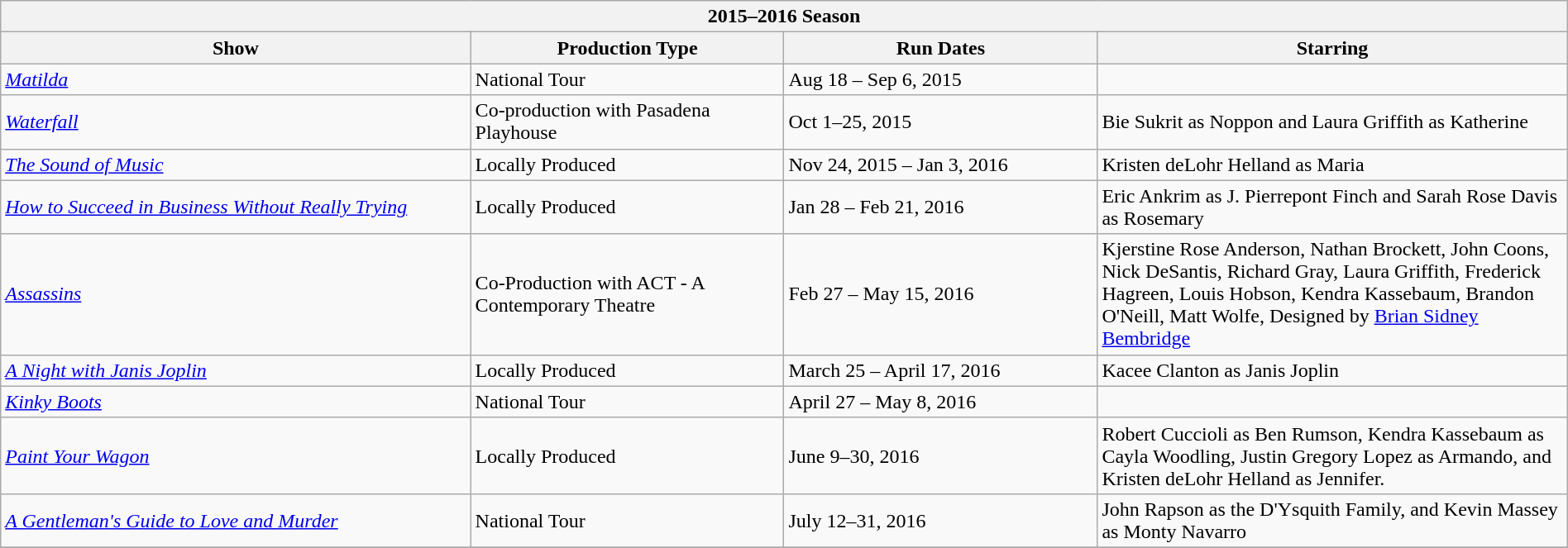<table class="wikitable collapsible autocollapse" width="100%">
<tr>
<th colspan="4">2015–2016 Season</th>
</tr>
<tr>
<th width="30%">Show</th>
<th width="20%">Production Type</th>
<th width="20%">Run Dates</th>
<th width="30%">Starring</th>
</tr>
<tr>
<td><em><a href='#'>Matilda</a></em></td>
<td>National Tour</td>
<td>Aug 18 – Sep 6, 2015</td>
<td></td>
</tr>
<tr>
<td><em><a href='#'>Waterfall</a></em></td>
<td>Co-production with Pasadena Playhouse</td>
<td>Oct 1–25, 2015</td>
<td>Bie Sukrit as Noppon and Laura Griffith as Katherine</td>
</tr>
<tr>
<td><em><a href='#'>The Sound of Music</a></em></td>
<td>Locally Produced</td>
<td>Nov 24, 2015 – Jan 3, 2016</td>
<td>Kristen deLohr Helland as Maria</td>
</tr>
<tr>
<td><em><a href='#'>How to Succeed in Business Without Really Trying</a> </em></td>
<td>Locally Produced</td>
<td>Jan 28 – Feb 21, 2016</td>
<td>Eric Ankrim as J. Pierrepont Finch and Sarah Rose Davis as Rosemary</td>
</tr>
<tr>
<td><em><a href='#'>Assassins</a></em></td>
<td>Co-Production with ACT - A Contemporary Theatre</td>
<td>Feb 27 – May 15, 2016</td>
<td>Kjerstine Rose Anderson, Nathan Brockett, John Coons, Nick DeSantis, Richard Gray, Laura Griffith, Frederick Hagreen, Louis Hobson, Kendra Kassebaum, Brandon O'Neill, Matt Wolfe, Designed by <a href='#'>Brian Sidney Bembridge</a></td>
</tr>
<tr>
<td><em><a href='#'>A Night with Janis Joplin</a></em></td>
<td>Locally Produced</td>
<td>March 25 – April 17, 2016</td>
<td>Kacee Clanton as Janis Joplin</td>
</tr>
<tr>
<td><a href='#'><em>Kinky Boots</em></a></td>
<td>National Tour</td>
<td>April 27 – May 8, 2016</td>
<td></td>
</tr>
<tr>
<td><em><a href='#'>Paint Your Wagon</a></em></td>
<td>Locally Produced</td>
<td>June 9–30, 2016</td>
<td>Robert Cuccioli as Ben Rumson, Kendra Kassebaum as Cayla Woodling, Justin Gregory Lopez as Armando, and Kristen deLohr Helland as Jennifer.</td>
</tr>
<tr>
<td><em><a href='#'>A Gentleman's Guide to Love and Murder</a></em></td>
<td>National Tour</td>
<td>July 12–31, 2016</td>
<td>John Rapson as the D'Ysquith Family, and Kevin Massey as Monty Navarro</td>
</tr>
<tr>
</tr>
</table>
